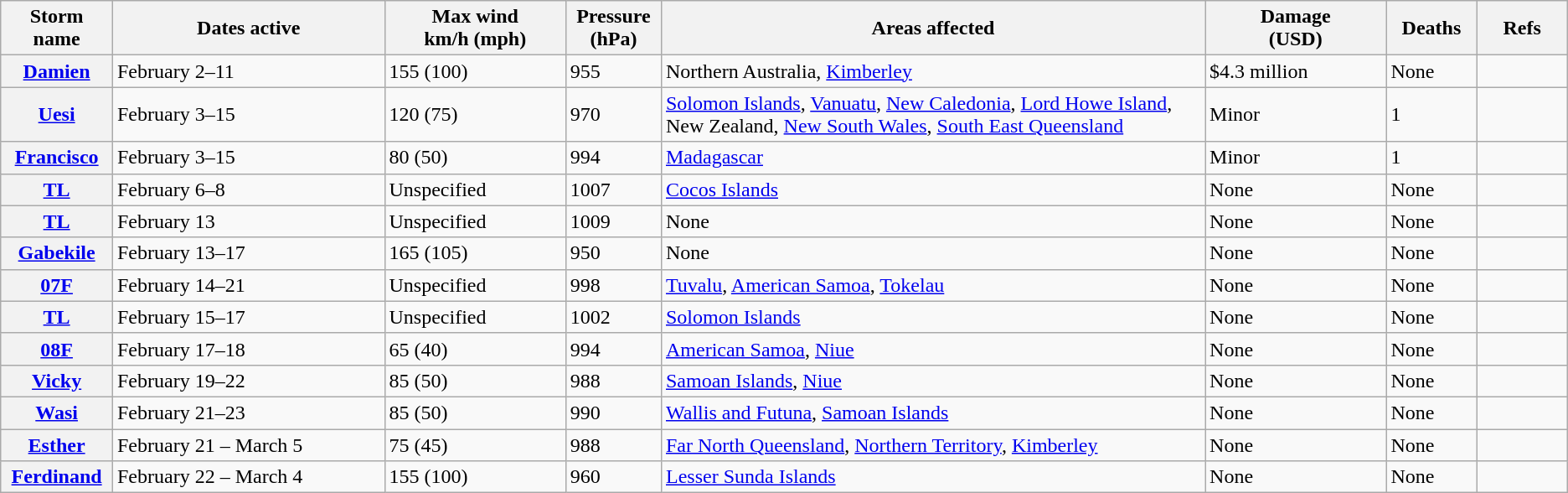<table class="wikitable sortable">
<tr>
<th width="5%">Storm name</th>
<th width="15%">Dates active</th>
<th width="10%">Max wind<br>km/h (mph)</th>
<th width="5%">Pressure<br>(hPa)</th>
<th width="30%">Areas affected</th>
<th width="10%">Damage<br>(USD)</th>
<th width="5%">Deaths</th>
<th width="5%">Refs</th>
</tr>
<tr>
<th><a href='#'>Damien</a></th>
<td>February 2–11</td>
<td>155 (100)</td>
<td>955</td>
<td>Northern Australia, <a href='#'>Kimberley</a></td>
<td>$4.3 million</td>
<td>None</td>
<td></td>
</tr>
<tr>
<th><a href='#'>Uesi</a></th>
<td>February 3–15</td>
<td>120 (75)</td>
<td>970</td>
<td><a href='#'>Solomon Islands</a>, <a href='#'>Vanuatu</a>, <a href='#'>New Caledonia</a>, <a href='#'>Lord Howe Island</a>, New Zealand, <a href='#'>New South Wales</a>, <a href='#'>South East Queensland</a></td>
<td>Minor</td>
<td>1</td>
<td></td>
</tr>
<tr>
<th><a href='#'>Francisco</a></th>
<td>February 3–15</td>
<td>80 (50)</td>
<td>994</td>
<td><a href='#'>Madagascar</a></td>
<td>Minor</td>
<td>1</td>
<td></td>
</tr>
<tr>
<th><a href='#'>TL</a></th>
<td>February 6–8</td>
<td>Unspecified</td>
<td>1007</td>
<td><a href='#'>Cocos Islands</a></td>
<td>None</td>
<td>None</td>
<td></td>
</tr>
<tr>
<th><a href='#'>TL</a></th>
<td>February 13</td>
<td>Unspecified</td>
<td>1009</td>
<td>None</td>
<td>None</td>
<td>None</td>
<td></td>
</tr>
<tr>
<th><a href='#'>Gabekile</a></th>
<td>February 13–17</td>
<td>165 (105)</td>
<td>950</td>
<td>None</td>
<td>None</td>
<td>None</td>
<td></td>
</tr>
<tr>
<th><a href='#'>07F</a></th>
<td>February 14–21</td>
<td>Unspecified</td>
<td>998</td>
<td><a href='#'>Tuvalu</a>, <a href='#'>American Samoa</a>, <a href='#'>Tokelau</a></td>
<td>None</td>
<td>None</td>
<td></td>
</tr>
<tr>
<th><a href='#'>TL</a></th>
<td>February 15–17</td>
<td>Unspecified</td>
<td>1002</td>
<td><a href='#'>Solomon Islands</a></td>
<td>None</td>
<td>None</td>
<td></td>
</tr>
<tr>
<th><a href='#'>08F</a></th>
<td>February 17–18</td>
<td>65 (40)</td>
<td>994</td>
<td><a href='#'>American Samoa</a>, <a href='#'>Niue</a></td>
<td>None</td>
<td>None</td>
<td></td>
</tr>
<tr>
<th><a href='#'>Vicky</a></th>
<td>February 19–22</td>
<td>85 (50)</td>
<td>988</td>
<td><a href='#'>Samoan Islands</a>, <a href='#'>Niue</a></td>
<td>None</td>
<td>None</td>
<td></td>
</tr>
<tr>
<th><a href='#'>Wasi</a></th>
<td>February 21–23</td>
<td>85 (50)</td>
<td>990</td>
<td><a href='#'>Wallis and Futuna</a>, <a href='#'>Samoan Islands</a></td>
<td>None</td>
<td>None</td>
<td></td>
</tr>
<tr>
<th><a href='#'>Esther</a></th>
<td>February 21 – March 5</td>
<td>75 (45)</td>
<td>988</td>
<td><a href='#'>Far North Queensland</a>, <a href='#'>Northern Territory</a>, <a href='#'>Kimberley</a></td>
<td>None</td>
<td>None</td>
<td></td>
</tr>
<tr>
<th><a href='#'>Ferdinand</a></th>
<td>February 22 – March 4</td>
<td>155 (100)</td>
<td>960</td>
<td><a href='#'>Lesser Sunda Islands</a></td>
<td>None</td>
<td>None</td>
<td></td>
</tr>
</table>
